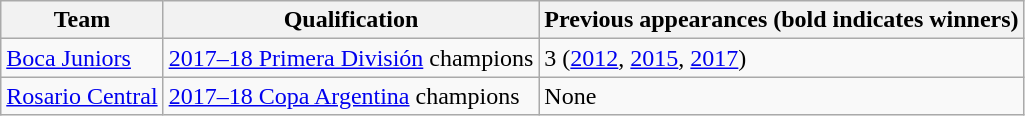<table class="wikitable">
<tr>
<th>Team</th>
<th>Qualification</th>
<th>Previous appearances (bold indicates winners)</th>
</tr>
<tr>
<td><a href='#'>Boca Juniors</a></td>
<td><a href='#'>2017–18 Primera División</a> champions</td>
<td>3 (<a href='#'>2012</a>, <a href='#'>2015</a>, <a href='#'>2017</a>)</td>
</tr>
<tr>
<td><a href='#'>Rosario Central</a></td>
<td><a href='#'>2017–18 Copa Argentina</a> champions</td>
<td>None</td>
</tr>
</table>
